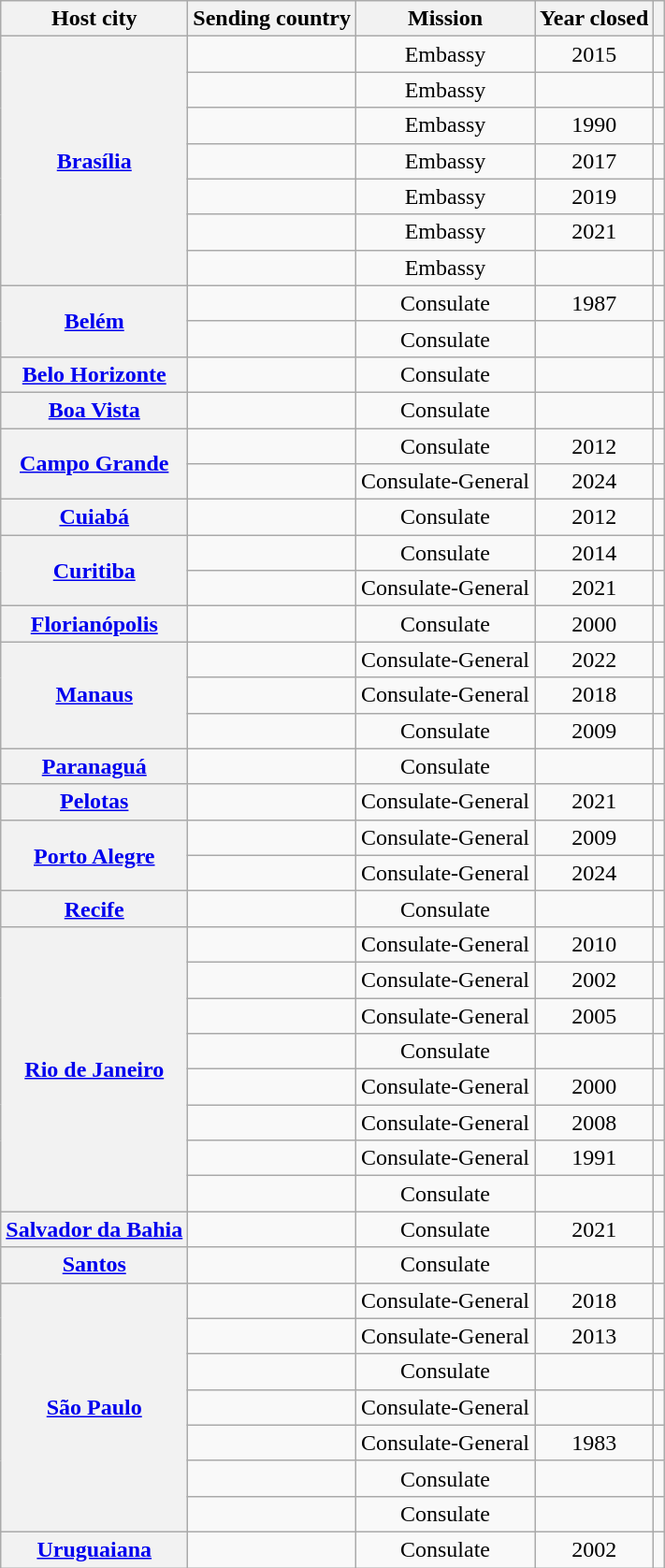<table class="wikitable plainrowheaders">
<tr>
<th scope="col">Host city</th>
<th scope="col">Sending country</th>
<th scope="col">Mission</th>
<th scope="col">Year closed</th>
<th scope="col"></th>
</tr>
<tr>
<th rowspan="7"><a href='#'>Brasília</a></th>
<td></td>
<td style="text-align:center;">Embassy</td>
<td style="text-align:center;">2015</td>
<td style="text-align:center;"></td>
</tr>
<tr>
<td></td>
<td style="text-align:center;">Embassy</td>
<td style="text-align:center;"></td>
<td style="text-align:center;"></td>
</tr>
<tr>
<td></td>
<td style="text-align:center;">Embassy</td>
<td style="text-align:center;">1990</td>
<td style="text-align:center;"></td>
</tr>
<tr>
<td></td>
<td style="text-align:center;">Embassy</td>
<td style="text-align:center;">2017</td>
<td style="text-align:center;"></td>
</tr>
<tr>
<td></td>
<td style="text-align:center;">Embassy</td>
<td style="text-align:center;">2019</td>
<td style="text-align:center;"></td>
</tr>
<tr>
<td></td>
<td style="text-align:center;">Embassy</td>
<td style="text-align:center;">2021</td>
<td style="text-align:center;"></td>
</tr>
<tr>
<td></td>
<td style="text-align:center;">Embassy </td>
<td style="text-align:center;"></td>
<td style="text-align:center;"></td>
</tr>
<tr>
<th rowspan="2"><a href='#'>Belém</a></th>
<td></td>
<td style="text-align:center;">Consulate</td>
<td style="text-align:center;">1987</td>
<td style="text-align:center;"></td>
</tr>
<tr>
<td></td>
<td style="text-align:center;">Consulate</td>
<td style="text-align:center;"></td>
<td style="text-align:center;"></td>
</tr>
<tr>
<th><a href='#'>Belo Horizonte</a></th>
<td></td>
<td style="text-align:center;">Consulate</td>
<td style="text-align:center;"></td>
<td style="text-align:center;"></td>
</tr>
<tr>
<th><a href='#'>Boa Vista</a></th>
<td></td>
<td style="text-align:center;">Consulate</td>
<td style="text-align:center;"></td>
<td style="text-align:center;"></td>
</tr>
<tr>
<th rowspan="2"><a href='#'>Campo Grande</a></th>
<td></td>
<td style="text-align:center;">Consulate</td>
<td style="text-align:center;">2012</td>
<td style="text-align:center;"></td>
</tr>
<tr>
<td></td>
<td style="text-align:center;">Consulate-General</td>
<td style="text-align:center;">2024</td>
<td style="text-align:center;"></td>
</tr>
<tr>
<th><a href='#'>Cuiabá</a></th>
<td></td>
<td style="text-align:center;">Consulate</td>
<td style="text-align:center;">2012</td>
<td style="text-align:center;"></td>
</tr>
<tr>
<th rowspan="2"><a href='#'>Curitiba</a></th>
<td></td>
<td style="text-align:center;">Consulate</td>
<td style="text-align:center;">2014</td>
<td style="text-align:center;"></td>
</tr>
<tr>
<td></td>
<td style="text-align:center;">Consulate-General</td>
<td style="text-align:center;">2021</td>
<td style="text-align:center;"></td>
</tr>
<tr>
<th><a href='#'>Florianópolis</a></th>
<td></td>
<td style="text-align:center;">Consulate</td>
<td style="text-align:center;">2000</td>
<td style="text-align:center;"></td>
</tr>
<tr>
<th rowspan="3"><a href='#'>Manaus</a></th>
<td></td>
<td style="text-align:center;">Consulate-General</td>
<td style="text-align:center;">2022</td>
<td style="text-align:center;"></td>
</tr>
<tr>
<td></td>
<td style="text-align:center;">Consulate-General</td>
<td style="text-align:center;">2018</td>
<td style="text-align:center;"></td>
</tr>
<tr>
<td></td>
<td style="text-align:center;">Consulate</td>
<td style="text-align:center;">2009</td>
<td style="text-align:center;"></td>
</tr>
<tr>
<th><a href='#'>Paranaguá</a></th>
<td></td>
<td style="text-align:center;">Consulate</td>
<td style="text-align:center;"></td>
<td style="text-align:center;"></td>
</tr>
<tr>
<th><a href='#'>Pelotas</a></th>
<td></td>
<td style="text-align:center;">Consulate-General</td>
<td style="text-align:center;">2021</td>
<td style="text-align:center;"></td>
</tr>
<tr>
<th rowspan="2"><a href='#'>Porto Alegre</a></th>
<td></td>
<td style="text-align:center;">Consulate-General</td>
<td style="text-align:center;">2009</td>
<td style="text-align:center;"></td>
</tr>
<tr>
<td></td>
<td style="text-align:center;">Consulate-General</td>
<td style="text-align:center;">2024</td>
<td style="text-align:center;"></td>
</tr>
<tr>
<th><a href='#'>Recife</a></th>
<td></td>
<td style="text-align:center;">Consulate</td>
<td style="text-align:center;"></td>
<td></td>
</tr>
<tr>
<th rowspan="8"><a href='#'>Rio de Janeiro</a></th>
<td></td>
<td style="text-align:center;">Consulate-General</td>
<td style="text-align:center;">2010</td>
<td style="text-align:center;"></td>
</tr>
<tr>
<td></td>
<td style="text-align:center;">Consulate-General</td>
<td style="text-align:center;">2002</td>
<td style="text-align:center;"></td>
</tr>
<tr>
<td></td>
<td style="text-align:center;">Consulate-General</td>
<td style="text-align:center;">2005</td>
<td style="text-align:center;"></td>
</tr>
<tr>
<td></td>
<td style="text-align:center;">Consulate</td>
<td style="text-align:center;"></td>
<td style="text-align:center;"></td>
</tr>
<tr>
<td></td>
<td style="text-align:center;">Consulate-General</td>
<td style="text-align:center;">2000</td>
<td style="text-align:center;"></td>
</tr>
<tr>
<td></td>
<td style="text-align:center;">Consulate-General</td>
<td style="text-align:center;">2008</td>
<td style="text-align:center;"></td>
</tr>
<tr>
<td></td>
<td style="text-align:center;">Consulate-General</td>
<td style="text-align:center;">1991</td>
<td style="text-align:center;"></td>
</tr>
<tr>
<td></td>
<td style="text-align:center;">Consulate</td>
<td style="text-align:center;"></td>
<td style="text-align:center;"></td>
</tr>
<tr>
<th><a href='#'>Salvador da Bahia</a></th>
<td></td>
<td style="text-align:center;">Consulate</td>
<td style="text-align:center;">2021</td>
<td style="text-align:center;"></td>
</tr>
<tr>
<th rowspan="1"><a href='#'>Santos</a></th>
<td></td>
<td style="text-align:center;">Consulate</td>
<td style="text-align:center;"></td>
<td style="text-align:center;"></td>
</tr>
<tr>
<th rowspan="7"><a href='#'>São Paulo</a></th>
<td></td>
<td style="text-align:center;">Consulate-General</td>
<td style="text-align:center;">2018</td>
<td style="text-align:center;"></td>
</tr>
<tr>
<td></td>
<td style="text-align:center;">Consulate-General</td>
<td style="text-align:center;">2013</td>
<td style="text-align:center;"></td>
</tr>
<tr>
<td></td>
<td style="text-align:center;">Consulate</td>
<td style="text-align:center;"></td>
<td style="text-align:center;"></td>
</tr>
<tr>
<td></td>
<td style="text-align:center;">Consulate-General</td>
<td style="text-align:center;"></td>
<td style="text-align:center;"></td>
</tr>
<tr>
<td></td>
<td style="text-align:center;">Consulate-General</td>
<td style="text-align:center;">1983</td>
<td style="text-align:center;"></td>
</tr>
<tr>
<td></td>
<td style="text-align:center;">Consulate</td>
<td style="text-align:center;"></td>
<td style="text-align:center;"></td>
</tr>
<tr>
<td></td>
<td style="text-align:center;">Consulate</td>
<td style="text-align:center;"></td>
<td style="text-align:center;"></td>
</tr>
<tr>
<th><a href='#'>Uruguaiana</a></th>
<td></td>
<td style="text-align:center;">Consulate</td>
<td style="text-align:center;">2002</td>
<td style="text-align:center;"></td>
</tr>
</table>
